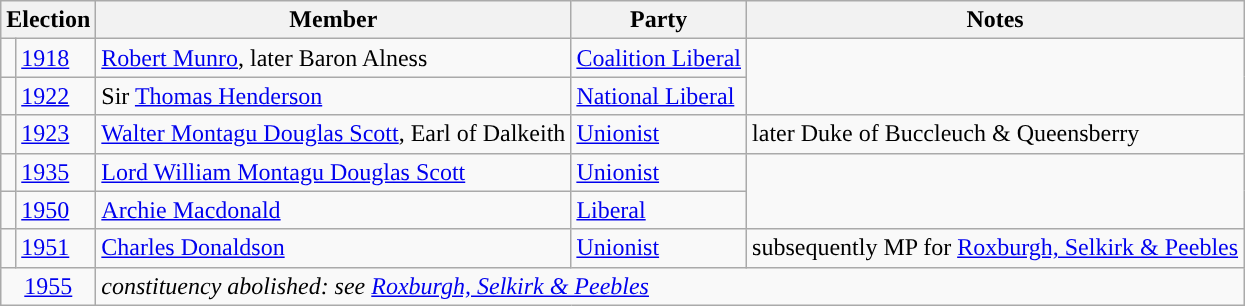<table class="wikitable">
<tr>
<th colspan="2">Election</th>
<th>Member</th>
<th>Party</th>
<th>Notes</th>
</tr>
<tr>
<td style="color:inherit;background-color: "></td>
<td><a href='#'>1918</a></td>
<td><a href='#'>Robert Munro</a>, later Baron Alness</td>
<td><a href='#'>Coalition Liberal</a></td>
</tr>
<tr>
<td style="color:inherit;background-color: "></td>
<td><a href='#'>1922</a></td>
<td>Sir <a href='#'>Thomas Henderson</a></td>
<td><a href='#'>National Liberal</a></td>
</tr>
<tr>
<td style="color:inherit;background-color: "></td>
<td><a href='#'>1923</a></td>
<td><a href='#'>Walter Montagu Douglas Scott</a>, Earl of Dalkeith</td>
<td><a href='#'>Unionist</a></td>
<td>later Duke of Buccleuch & Queensberry</td>
</tr>
<tr>
<td style="color:inherit;background-color: "></td>
<td><a href='#'>1935</a></td>
<td><a href='#'>Lord William Montagu Douglas Scott</a></td>
<td><a href='#'>Unionist</a></td>
</tr>
<tr>
<td style="color:inherit;background-color: "></td>
<td><a href='#'>1950</a></td>
<td><a href='#'>Archie Macdonald</a></td>
<td><a href='#'>Liberal</a></td>
</tr>
<tr>
<td style="color:inherit;background-color: "></td>
<td><a href='#'>1951</a></td>
<td><a href='#'>Charles Donaldson</a></td>
<td><a href='#'>Unionist</a></td>
<td>subsequently MP for <a href='#'>Roxburgh, Selkirk & Peebles</a></td>
</tr>
<tr>
<td colspan="2" align="center"><a href='#'>1955</a></td>
<td colspan="3"><em>constituency abolished: see <a href='#'>Roxburgh, Selkirk & Peebles</a></em></td>
</tr>
</table>
